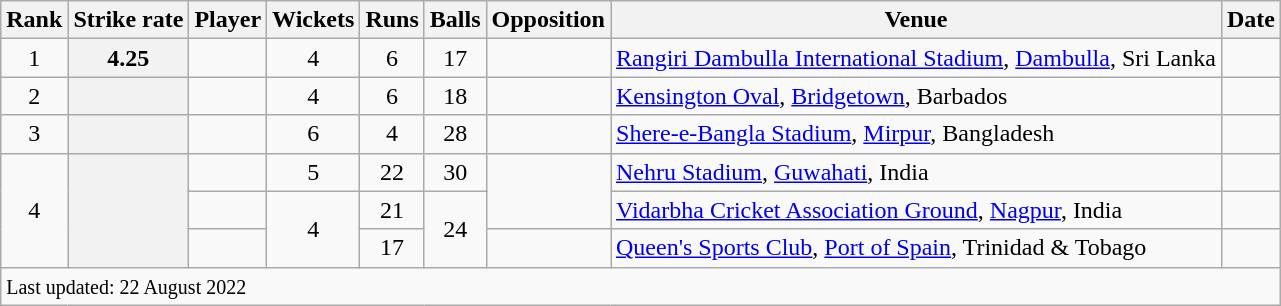<table class="wikitable sortable">
<tr>
<th scope=col>Rank</th>
<th scope=col>Strike rate</th>
<th scope=col>Player</th>
<th scope=col>Wickets</th>
<th scope=col>Runs</th>
<th scope=col>Balls</th>
<th scope=col>Opposition</th>
<th scope=col>Venue</th>
<th scope=col>Date</th>
</tr>
<tr>
<td align=center>1</td>
<th scope=row style=text-align:center;>4.25</th>
<td></td>
<td align=center>4</td>
<td align=center>6</td>
<td align=center>17</td>
<td></td>
<td><a href='#'>Rangiri Dambulla International Stadium</a>, <a href='#'>Dambulla</a>, Sri Lanka</td>
<td></td>
</tr>
<tr>
<td align=center>2</td>
<th scope=row style=text-align:center;></th>
<td></td>
<td align=center>4</td>
<td align=center>6</td>
<td align=center>18</td>
<td></td>
<td><a href='#'>Kensington Oval</a>, <a href='#'>Bridgetown</a>, Barbados</td>
<td></td>
</tr>
<tr>
<td align=center>3</td>
<th scope=row style=text-align:center;></th>
<td></td>
<td align=center>6</td>
<td align=center>4</td>
<td align=center>28</td>
<td></td>
<td><a href='#'>Shere-e-Bangla Stadium</a>, <a href='#'>Mirpur</a>, Bangladesh</td>
<td></td>
</tr>
<tr>
<td align=center rowspan=3>4</td>
<th scope=row style=text-align:center; rowspan=3></th>
<td></td>
<td align=center>5</td>
<td align=center>22</td>
<td align=center>30</td>
<td rowspan=2></td>
<td><a href='#'>Nehru Stadium</a>, <a href='#'>Guwahati</a>, India</td>
<td></td>
</tr>
<tr>
<td></td>
<td align=center rowspan=2>4</td>
<td align=center>21</td>
<td align=center rowspan=2>24</td>
<td><a href='#'>Vidarbha Cricket Association Ground</a>, <a href='#'>Nagpur</a>, India</td>
<td></td>
</tr>
<tr>
<td></td>
<td align=center>17</td>
<td></td>
<td><a href='#'>Queen's Sports Club</a>, <a href='#'>Port of Spain</a>, Trinidad & Tobago</td>
<td></td>
</tr>
<tr class=sortbottom>
<td colspan=9><small>Last updated: 22 August 2022</small></td>
</tr>
</table>
